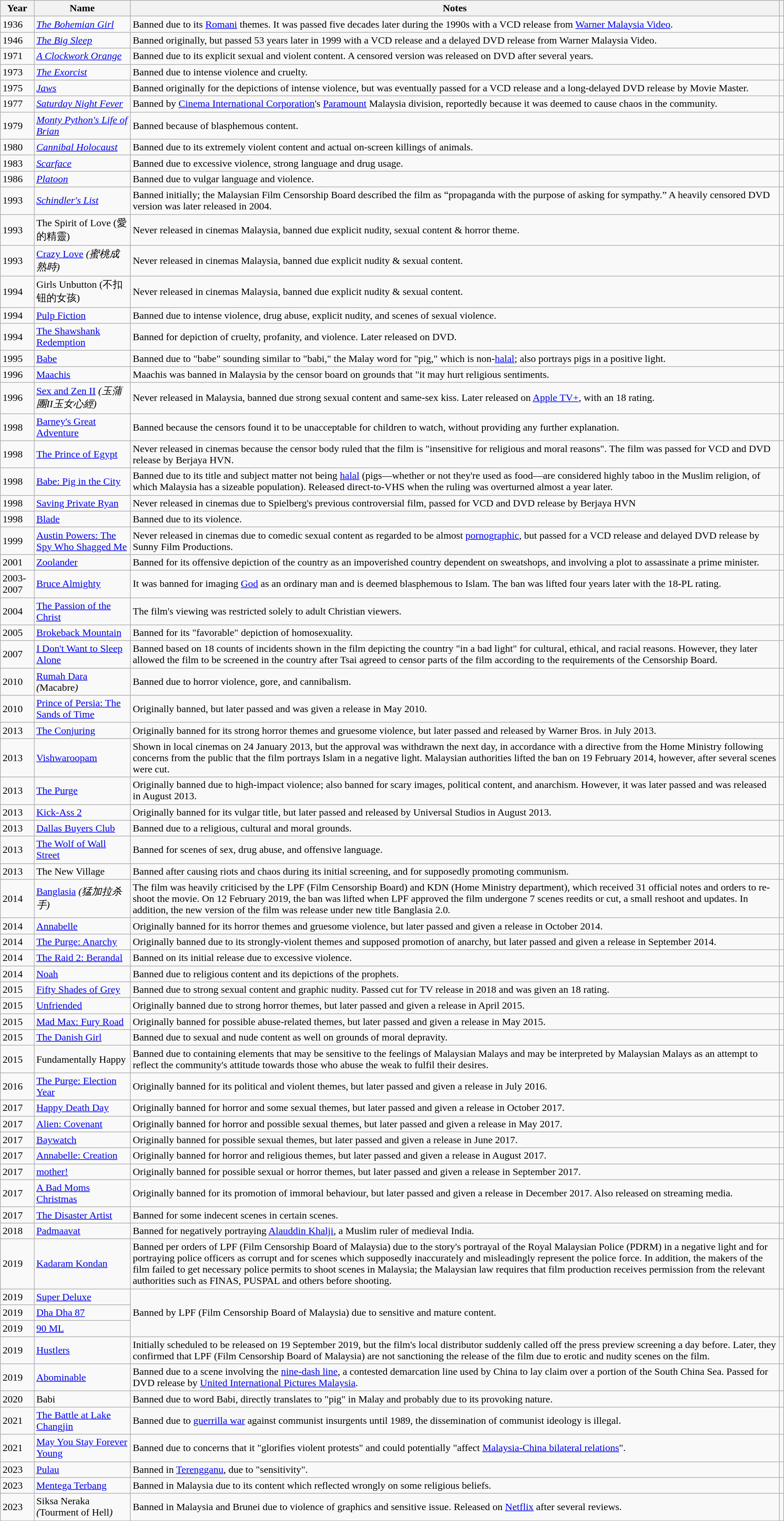<table class="wikitable sortable">
<tr>
<th>Year</th>
<th>Name</th>
<th>Notes</th>
<th class="unsortable"></th>
</tr>
<tr>
<td>1936</td>
<td><em><a href='#'>The Bohemian Girl</a></em></td>
<td>Banned due to its <a href='#'>Romani</a> themes. It was passed five decades later during the 1990s with a VCD release from <a href='#'>Warner Malaysia Video</a>.</td>
<td></td>
</tr>
<tr>
<td>1946</td>
<td><em><a href='#'>The Big Sleep</a></em></td>
<td>Banned originally, but passed 53 years later in 1999 with a VCD release and a delayed DVD release from Warner Malaysia Video.</td>
<td></td>
</tr>
<tr>
<td>1971</td>
<td><em><a href='#'>A Clockwork Orange</a></em></td>
<td>Banned due to its explicit sexual and violent content. A censored version was released on DVD after several years.</td>
<td> <br></td>
</tr>
<tr>
<td>1973</td>
<td><em><a href='#'>The Exorcist</a></em></td>
<td>Banned due to intense violence and cruelty.</td>
<td></td>
</tr>
<tr>
<td>1975</td>
<td><a href='#'><em>Jaws</em></a></td>
<td>Banned originally for the depictions of intense violence, but was eventually passed for a VCD release and a long-delayed DVD release by Movie Master.</td>
<td></td>
</tr>
<tr>
<td>1977</td>
<td><em><a href='#'>Saturday Night Fever</a></em></td>
<td>Banned by <a href='#'>Cinema International Corporation</a>'s <a href='#'>Paramount</a> Malaysia division, reportedly because it was deemed to cause chaos in the community.</td>
<td></td>
</tr>
<tr>
<td>1979</td>
<td><em><a href='#'>Monty Python's Life of Brian</a></em></td>
<td>Banned because of blasphemous content.</td>
<td></td>
</tr>
<tr>
<td>1980</td>
<td><em><a href='#'>Cannibal Holocaust</a></em></td>
<td>Banned due to its extremely violent content and actual on-screen killings of animals.</td>
<td></td>
</tr>
<tr>
<td>1983</td>
<td><em><a href='#'>Scarface</a></em></td>
<td>Banned due to excessive violence, strong language and drug usage.</td>
<td></td>
</tr>
<tr>
<td>1986</td>
<td><em><a href='#'>Platoon</a></em></td>
<td>Banned due to vulgar language and violence.</td>
<td></td>
</tr>
<tr>
<td>1993</td>
<td><em><a href='#'>Schindler's List</a></em></td>
<td>Banned initially; the Malaysian Film Censorship Board described the film as “propaganda with the purpose of asking for sympathy.” A heavily censored DVD version was later released in 2004.</td>
<td></td>
</tr>
<tr>
<td>1993</td>
<td>The Spirit of Love (愛的精靈)<em></td>
<td>Never released in cinemas Malaysia, banned due explicit nudity, sexual content & horror theme.</td>
<td></td>
</tr>
<tr>
<td>1993</td>
<td></em><a href='#'> Crazy Love</a><em> (蜜桃成熟時)</td>
<td>Never released in cinemas Malaysia, banned due explicit nudity & sexual content.</td>
<td></td>
</tr>
<tr>
<td>1994</td>
<td></em>Girls Unbutton (不扣钮的女孩)<em></td>
<td>Never released in cinemas Malaysia, banned due explicit nudity & sexual content.</td>
<td></td>
</tr>
<tr>
<td>1994</td>
<td></em><a href='#'>Pulp Fiction</a><em></td>
<td>Banned due to intense violence, drug abuse, explicit nudity, and scenes of sexual violence.</td>
<td></td>
</tr>
<tr>
<td>1994</td>
<td></em><a href='#'>The Shawshank Redemption</a><em></td>
<td>Banned for depiction of cruelty, profanity, and violence. Later released on DVD.</td>
<td></td>
</tr>
<tr>
<td>1995</td>
<td></em><a href='#'>Babe</a><em></td>
<td>Banned due to "babe" sounding similar to "babi," the Malay word for "pig," which is non-<a href='#'>halal</a>; also portrays pigs in a positive light.</td>
<td></td>
</tr>
<tr>
<td>1996</td>
<td></em><a href='#'>Maachis</a><em></td>
<td>Maachis was banned in Malaysia by the censor board on grounds that "it may hurt religious sentiments.</td>
<td></td>
</tr>
<tr>
<td>1996</td>
<td></em> <a href='#'>Sex and Zen II</a><em> (玉蒲團II玉女心經)</td>
<td>Never released in Malaysia, banned due strong sexual content and same-sex kiss. Later released on <a href='#'>Apple TV+</a>, with an 18 rating.</td>
<td></td>
</tr>
<tr>
<td>1998</td>
<td></em><a href='#'>Barney's Great Adventure</a><em></td>
<td>Banned because the censors found it to be unacceptable for children to watch, without providing any further explanation.</td>
<td></td>
</tr>
<tr>
<td>1998</td>
<td></em><a href='#'>The Prince of Egypt</a><em></td>
<td>Never released in cinemas because the censor body ruled that the film is "insensitive for religious and moral reasons". The film was passed for VCD and DVD release by Berjaya HVN.</td>
<td></td>
</tr>
<tr>
<td>1998</td>
<td></em><a href='#'>Babe: Pig in the City</a><em></td>
<td>Banned due to its title and subject matter not being <a href='#'>halal</a> (pigs—whether or not they're used as food—are considered highly taboo in the Muslim religion, of which Malaysia has a sizeable population). Released direct-to-VHS when the ruling was overturned almost a year later.</td>
<td></td>
</tr>
<tr>
<td>1998</td>
<td></em><a href='#'>Saving Private Ryan</a><em></td>
<td>Never released in cinemas due to Spielberg's previous controversial film, passed for VCD and DVD release by Berjaya HVN</td>
<td></td>
</tr>
<tr>
<td>1998</td>
<td><a href='#'>Blade</a></td>
<td>Banned due to its violence.</td>
<td></td>
</tr>
<tr>
<td>1999</td>
<td></em><a href='#'>Austin Powers: The Spy Who Shagged Me</a><em></td>
<td>Never released in cinemas due to comedic sexual content as regarded to be almost <a href='#'>pornographic</a>, but passed for a VCD release and delayed DVD release by Sunny Film Productions.</td>
<td></td>
</tr>
<tr>
<td>2001</td>
<td></em><a href='#'>Zoolander</a><em></td>
<td>Banned for its offensive depiction of the country as an impoverished country dependent on sweatshops, and involving a plot to assassinate a prime minister.</td>
<td></td>
</tr>
<tr>
<td>2003-2007</td>
<td></em><a href='#'>Bruce Almighty</a><em></td>
<td>It was banned for imaging <a href='#'>God</a> as an ordinary man and is deemed blasphemous to Islam. The ban was lifted four years later with the 18-PL rating.</td>
<td></td>
</tr>
<tr>
<td>2004</td>
<td></em><a href='#'>The Passion of the Christ</a><em></td>
<td>The film's viewing was restricted solely to adult Christian viewers.</td>
<td></td>
</tr>
<tr>
<td>2005</td>
<td></em><a href='#'>Brokeback Mountain</a><em></td>
<td>Banned for its "favorable" depiction of homosexuality.</td>
<td></td>
</tr>
<tr>
<td>2007</td>
<td></em><a href='#'>I Don't Want to Sleep Alone</a><em></td>
<td>Banned based on 18 counts of incidents shown in the film depicting the country "in a bad light" for cultural, ethical, and racial reasons. However, they later allowed the film to be screened in the country after Tsai agreed to censor parts of the film according to the requirements of the Censorship Board.</td>
<td></td>
</tr>
<tr>
<td>2010</td>
<td></em><a href='#'>Rumah Dara</a><em> (</em>Macabre<em>)</td>
<td>Banned due to horror violence, gore, and cannibalism.</td>
<td></td>
</tr>
<tr>
<td>2010</td>
<td></em><a href='#'>Prince of Persia: The Sands of Time</a><em></td>
<td>Originally banned, but later passed and was given a release in May 2010.</td>
<td></td>
</tr>
<tr>
<td>2013</td>
<td></em><a href='#'>The Conjuring</a><em></td>
<td>Originally banned for its strong horror themes and gruesome violence, but later passed and released by Warner Bros. in July 2013.</td>
<td></td>
</tr>
<tr>
<td>2013</td>
<td></em><a href='#'>Vishwaroopam</a><em></td>
<td>Shown in local cinemas on 24 January 2013, but the approval was withdrawn the next day, in accordance with a directive from the Home Ministry following concerns from the public that the film portrays Islam in a negative light. Malaysian authorities lifted the ban on 19 February 2014, however, after several scenes were cut.</td>
<td></td>
</tr>
<tr>
<td>2013</td>
<td></em><a href='#'>The Purge</a><em></td>
<td>Originally banned due to high-impact violence; also banned for scary images, political content, and anarchism. However, it was later passed and was released in August 2013.</td>
<td></td>
</tr>
<tr>
<td>2013</td>
<td></em><a href='#'>Kick-Ass 2</a><em></td>
<td>Originally banned for its vulgar title, but later passed and released by Universal Studios in August 2013.</td>
<td></td>
</tr>
<tr>
<td>2013</td>
<td></em><a href='#'>Dallas Buyers Club</a><em></td>
<td>Banned due to a religious, cultural and moral grounds.</td>
<td></td>
</tr>
<tr>
<td>2013</td>
<td></em><a href='#'>The Wolf of Wall Street</a><em></td>
<td>Banned for scenes of sex, drug abuse, and offensive language.</td>
<td></td>
</tr>
<tr>
<td>2013</td>
<td></em>The New Village<em></td>
<td>Banned after causing riots and chaos during its initial screening, and for supposedly promoting communism.</td>
<td></td>
</tr>
<tr>
<td>2014</td>
<td></em><a href='#'>Banglasia</a><em> (猛加拉杀手)</td>
<td>The film was heavily criticised by the LPF (Film Censorship Board) and KDN (Home Ministry department), which received 31 official notes and orders to re-shoot the movie. On 12 February 2019, the ban was lifted when LPF approved the film undergone 7 scenes reedits or cut, a small reshoot and updates. In addition, the new version of the film was release under new title </em>Banglasia 2.0<em>.</td>
<td></td>
</tr>
<tr>
<td>2014</td>
<td></em><a href='#'>Annabelle</a><em></td>
<td>Originally banned for its horror themes and gruesome violence, but later passed and given a release in October 2014.</td>
<td></td>
</tr>
<tr>
<td>2014</td>
<td></em><a href='#'>The Purge: Anarchy</a><em></td>
<td>Originally banned due to its strongly-violent themes and supposed promotion of anarchy, but later passed and given a release in September 2014.</td>
<td></td>
</tr>
<tr>
<td>2014</td>
<td></em><a href='#'>The Raid 2: Berandal</a><em></td>
<td>Banned on its initial release due to excessive violence.</td>
<td></td>
</tr>
<tr>
<td>2014</td>
<td></em><a href='#'>Noah</a><em></td>
<td>Banned due to religious content and its depictions of the prophets.</td>
<td></td>
</tr>
<tr>
<td>2015</td>
<td></em><a href='#'>Fifty Shades of Grey</a><em></td>
<td>Banned due to strong sexual content and graphic nudity. Passed cut for TV release in 2018 and was given an 18 rating.</td>
<td></td>
</tr>
<tr>
<td>2015</td>
<td></em><a href='#'>Unfriended</a><em></td>
<td>Originally banned due to strong horror themes, but later passed and given a release in April 2015.</td>
<td></td>
</tr>
<tr>
<td>2015</td>
<td></em><a href='#'>Mad Max: Fury Road</a><em></td>
<td>Originally banned for possible abuse-related themes, but later passed and given a release in May 2015.</td>
<td></td>
</tr>
<tr>
<td>2015</td>
<td></em><a href='#'>The Danish Girl</a><em></td>
<td>Banned due to sexual and nude content as well on grounds of moral depravity.</td>
<td></td>
</tr>
<tr>
<td>2015</td>
<td></em>Fundamentally Happy<em></td>
<td>Banned due to containing elements that may be sensitive to the feelings of Malaysian Malays and may be interpreted by Malaysian Malays as an attempt to reflect the community's attitude towards those who abuse the weak to fulfil their desires.</td>
<td></td>
</tr>
<tr>
<td>2016</td>
<td></em><a href='#'>The Purge: Election Year</a><em></td>
<td>Originally banned for its political and violent themes, but later passed and given a release in July 2016.</td>
<td></td>
</tr>
<tr>
<td>2017</td>
<td></em><a href='#'>Happy Death Day</a><em></td>
<td>Originally banned for horror and some sexual themes, but later passed and given a release in October 2017.</td>
<td></td>
</tr>
<tr>
<td>2017</td>
<td></em><a href='#'>Alien: Covenant</a><em></td>
<td>Originally banned for horror and possible sexual themes, but later passed and given a release in May 2017.</td>
<td></td>
</tr>
<tr>
<td>2017</td>
<td></em><a href='#'>Baywatch</a><em></td>
<td>Originally banned for possible sexual themes, but later passed and given a release in June 2017.</td>
<td></td>
</tr>
<tr>
<td>2017</td>
<td></em><a href='#'>Annabelle: Creation</a><em></td>
<td>Originally banned for horror and religious themes, but later passed and given a release in August 2017.</td>
<td></td>
</tr>
<tr>
<td>2017</td>
<td></em><a href='#'>mother!</a><em></td>
<td>Originally banned for possible sexual or horror themes, but later passed and given a release in September 2017.</td>
<td></td>
</tr>
<tr>
<td>2017</td>
<td></em><a href='#'>A Bad Moms Christmas</a><em></td>
<td>Originally banned for its promotion of immoral behaviour, but later passed and given a release in December 2017. Also released on streaming media.</td>
<td></td>
</tr>
<tr>
<td>2017</td>
<td></em><a href='#'>The Disaster Artist</a><em></td>
<td>Banned for some indecent scenes in certain scenes.</td>
<td></td>
</tr>
<tr>
<td>2018</td>
<td></em><a href='#'>Padmaavat</a><em></td>
<td>Banned for negatively portraying <a href='#'>Alauddin Khalji</a>, a Muslim ruler of medieval India.</td>
<td></td>
</tr>
<tr>
<td>2019</td>
<td></em><a href='#'>Kadaram Kondan</a><em></td>
<td>Banned per orders of LPF (Film Censorship Board of Malaysia) due to the story's portrayal of the Royal Malaysian Police (PDRM) in a negative light and for portraying police officers as corrupt and for scenes which supposedly inaccurately and misleadingly represent the police force. In addition, the makers of the film failed to get necessary police permits to shoot scenes in Malaysia; the Malaysian law requires that film production receives permission from the relevant authorities such as FINAS, PUSPAL and others before shooting.</td>
<td></td>
</tr>
<tr>
<td>2019</td>
<td></em><a href='#'>Super Deluxe</a><em></td>
<td rowspan="3">Banned by LPF (Film Censorship Board of Malaysia) due to sensitive and mature content.</td>
<td rowspan="3"></td>
</tr>
<tr>
<td>2019</td>
<td></em><a href='#'>Dha Dha 87</a><em></td>
</tr>
<tr>
<td>2019</td>
<td></em><a href='#'>90 ML</a><em></td>
</tr>
<tr>
<td>2019</td>
<td></em><a href='#'>Hustlers</a><em></td>
<td>Initially scheduled to be released on 19 September 2019, but the film's local distributor suddenly called off the press preview screening a day before. Later, they confirmed that LPF (Film Censorship Board of Malaysia) are not sanctioning the release of the film due to erotic and nudity scenes on the film.</td>
<td></td>
</tr>
<tr>
<td>2019</td>
<td></em><a href='#'>Abominable</a><em></td>
<td>Banned due to a scene involving the <a href='#'>nine-dash line</a>, a contested demarcation line used by China to lay claim over a portion of the South China Sea. Passed for DVD release by <a href='#'>United International Pictures Malaysia</a>.</td>
<td></td>
</tr>
<tr>
<td>2020</td>
<td></em>Babi<em></td>
<td>Banned due to word Babi, directly translates to "pig" in Malay and probably due to its provoking nature.</td>
<td></td>
</tr>
<tr>
<td>2021</td>
<td></em><a href='#'>The Battle at Lake Changjin</a><em></td>
<td>Banned due to <a href='#'>guerrilla war</a> against communist insurgents until 1989, the dissemination of communist ideology is illegal.</td>
<td></td>
</tr>
<tr>
<td>2021</td>
<td></em><a href='#'>May You Stay Forever Young</a><em></td>
<td>Banned due to concerns that it "glorifies violent protests" and could potentially "affect <a href='#'>Malaysia-China bilateral relations</a>".</td>
<td></td>
</tr>
<tr>
<td>2023</td>
<td></em><a href='#'>Pulau</a><em></td>
<td>Banned in <a href='#'>Terengganu</a>, due to "sensitivity".</td>
<td></td>
</tr>
<tr>
<td>2023</td>
<td></em><a href='#'>Mentega Terbang</a><em></td>
<td>Banned in Malaysia due to its content which reflected wrongly on some religious beliefs.</td>
<td></td>
</tr>
<tr>
<td>2023</td>
<td></em>Siksa Neraka<em> (</em>Tourment of Hell<em>)</td>
<td>Banned in Malaysia and Brunei due to violence of graphics and sensitive issue. Released on <a href='#'>Netflix</a> after several reviews.</td>
<td></td>
</tr>
</table>
